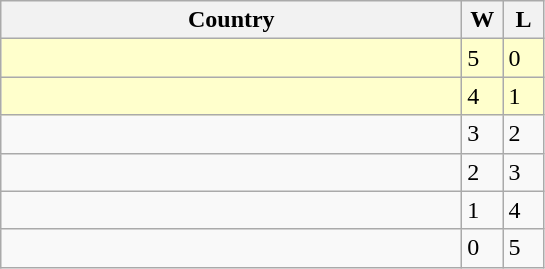<table class="wikitable">
<tr>
<th bgcolor="#efefef" width="300">Country</th>
<th bgcolor="#efefef" width="20">W</th>
<th bgcolor="#efefef" width="20">L</th>
</tr>
<tr bgcolor="#ffffcc">
<td></td>
<td>5</td>
<td>0</td>
</tr>
<tr bgcolor="#ffffcc">
<td></td>
<td>4</td>
<td>1</td>
</tr>
<tr>
<td></td>
<td>3</td>
<td>2</td>
</tr>
<tr>
<td></td>
<td>2</td>
<td>3</td>
</tr>
<tr>
<td></td>
<td>1</td>
<td>4</td>
</tr>
<tr>
<td></td>
<td>0</td>
<td>5</td>
</tr>
</table>
